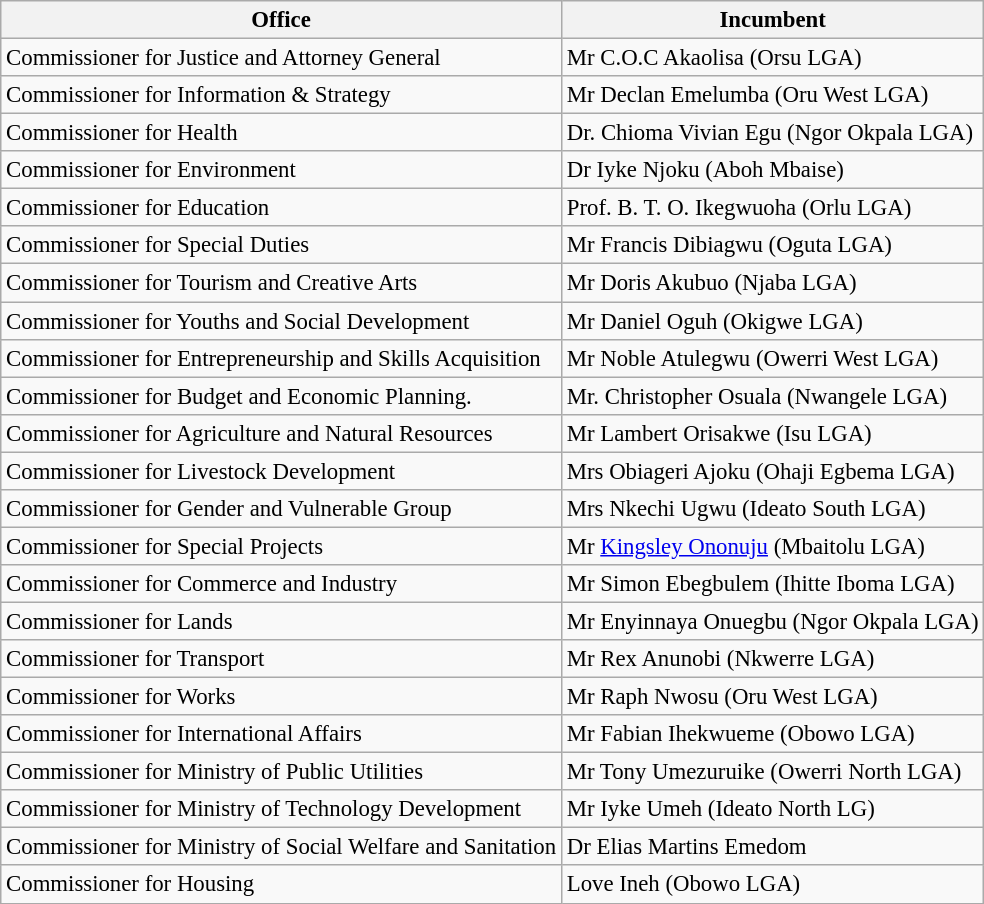<table class="wikitable" style="font-size: 95%;">
<tr>
<th>Office</th>
<th>Incumbent</th>
</tr>
<tr>
<td>Commissioner for Justice and Attorney General</td>
<td>Mr C.O.C Akaolisa (Orsu LGA)</td>
</tr>
<tr>
<td>Commissioner for Information & Strategy</td>
<td>Mr Declan Emelumba (Oru West LGA)</td>
</tr>
<tr>
<td>Commissioner for Health</td>
<td>Dr. Chioma Vivian Egu (Ngor Okpala LGA)</td>
</tr>
<tr>
<td>Commissioner for Environment</td>
<td>Dr Iyke Njoku (Aboh Mbaise)</td>
</tr>
<tr>
<td>Commissioner for Education</td>
<td>Prof. B. T. O. Ikegwuoha (Orlu LGA)</td>
</tr>
<tr>
<td>Commissioner for Special Duties</td>
<td>Mr Francis Dibiagwu (Oguta LGA)</td>
</tr>
<tr>
<td>Commissioner for Tourism and Creative Arts</td>
<td>Mr Doris Akubuo (Njaba LGA)</td>
</tr>
<tr>
<td>Commissioner for Youths and Social Development</td>
<td>Mr Daniel Oguh (Okigwe LGA)</td>
</tr>
<tr>
<td>Commissioner for Entrepreneurship and Skills Acquisition</td>
<td>Mr Noble Atulegwu (Owerri West LGA)</td>
</tr>
<tr>
<td>Commissioner for Budget and Economic Planning.</td>
<td>Mr. Christopher Osuala (Nwangele LGA)</td>
</tr>
<tr>
<td>Commissioner for Agriculture and Natural Resources</td>
<td>Mr Lambert Orisakwe (Isu LGA)</td>
</tr>
<tr>
<td>Commissioner for Livestock Development</td>
<td>Mrs Obiageri Ajoku (Ohaji Egbema LGA)</td>
</tr>
<tr>
<td>Commissioner for Gender and Vulnerable Group</td>
<td>Mrs Nkechi Ugwu (Ideato South LGA)</td>
</tr>
<tr>
<td>Commissioner for Special Projects</td>
<td>Mr <a href='#'>Kingsley Ononuju</a> (Mbaitolu LGA)</td>
</tr>
<tr>
<td>Commissioner for Commerce and Industry</td>
<td>Mr Simon Ebegbulem (Ihitte Iboma LGA)</td>
</tr>
<tr>
<td>Commissioner for Lands</td>
<td>Mr Enyinnaya Onuegbu (Ngor Okpala LGA)</td>
</tr>
<tr>
<td>Commissioner for Transport</td>
<td>Mr Rex Anunobi (Nkwerre LGA)</td>
</tr>
<tr>
<td>Commissioner for Works</td>
<td>Mr Raph Nwosu (Oru West LGA)</td>
</tr>
<tr>
<td>Commissioner for International Affairs</td>
<td>Mr Fabian Ihekwueme (Obowo LGA)</td>
</tr>
<tr>
<td>Commissioner for Ministry of Public Utilities</td>
<td>Mr Tony Umezuruike (Owerri North LGA)</td>
</tr>
<tr>
<td>Commissioner for Ministry of Technology Development</td>
<td>Mr Iyke Umeh (Ideato North LG)</td>
</tr>
<tr>
<td>Commissioner for Ministry of Social Welfare and Sanitation</td>
<td>Dr Elias Martins Emedom</td>
</tr>
<tr>
<td>Commissioner for Housing</td>
<td>Love Ineh (Obowo LGA)</td>
</tr>
</table>
